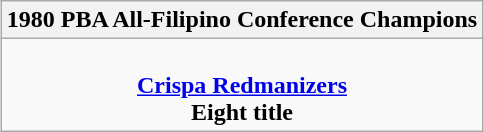<table class=wikitable style="text-align:center; margin:auto">
<tr>
<th>1980 PBA All-Filipino Conference Champions</th>
</tr>
<tr>
<td><br> <strong><a href='#'>Crispa Redmanizers</a></strong> <br> <strong>Eight title</strong></td>
</tr>
</table>
